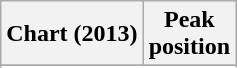<table class="wikitable plainrowheaders sortable" style="text-align:center;">
<tr>
<th>Chart (2013)</th>
<th>Peak<br>position</th>
</tr>
<tr>
</tr>
<tr>
</tr>
<tr>
</tr>
<tr>
</tr>
<tr>
</tr>
<tr>
</tr>
<tr>
</tr>
<tr>
</tr>
<tr>
</tr>
<tr>
</tr>
<tr>
</tr>
<tr>
</tr>
<tr>
</tr>
<tr>
</tr>
<tr>
</tr>
<tr>
</tr>
<tr>
</tr>
<tr>
</tr>
</table>
